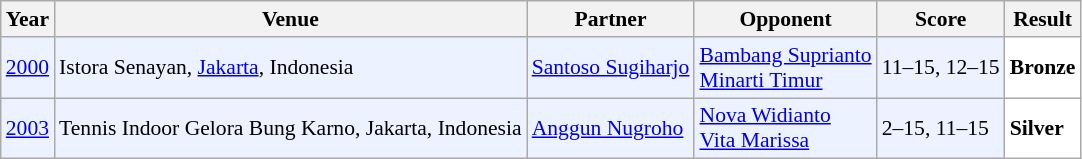<table class="sortable wikitable" style="font-size: 90%;">
<tr>
<th>Year</th>
<th>Venue</th>
<th>Partner</th>
<th>Opponent</th>
<th>Score</th>
<th>Result</th>
</tr>
<tr style="background:#ECF2FF">
<td align="center"><a href='#'>2000</a></td>
<td align="left">Istora Senayan, <a href='#'>Jakarta</a>, Indonesia</td>
<td align="left"> <a href='#'>Santoso Sugiharjo</a></td>
<td align="left"> <a href='#'>Bambang Suprianto</a><br> <a href='#'>Minarti Timur</a></td>
<td align="left">11–15, 12–15</td>
<td style="text-align:left; background:white"> <strong>Bronze</strong></td>
</tr>
<tr style="background:#ECF2FF">
<td align="center"><a href='#'>2003</a></td>
<td align="left">Tennis Indoor Gelora Bung Karno, Jakarta, Indonesia</td>
<td align="left"> <a href='#'>Anggun Nugroho</a></td>
<td align="left"> <a href='#'>Nova Widianto</a><br> <a href='#'>Vita Marissa</a></td>
<td align="left">2–15, 11–15</td>
<td style="text-align:left; background:white"> <strong>Silver</strong></td>
</tr>
</table>
